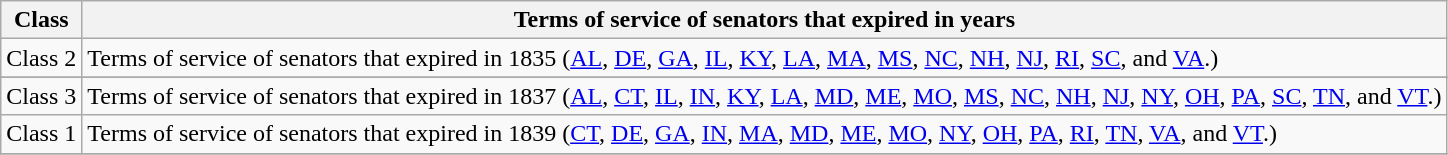<table class="wikitable sortable">
<tr valign=bottom>
<th>Class</th>
<th>Terms of service of senators that expired in years</th>
</tr>
<tr>
<td>Class 2</td>
<td>Terms of service of senators that expired in 1835 (<a href='#'>AL</a>, <a href='#'>DE</a>, <a href='#'>GA</a>, <a href='#'>IL</a>, <a href='#'>KY</a>, <a href='#'>LA</a>, <a href='#'>MA</a>, <a href='#'>MS</a>, <a href='#'>NC</a>, <a href='#'>NH</a>, <a href='#'>NJ</a>, <a href='#'>RI</a>, <a href='#'>SC</a>, and <a href='#'>VA</a>.)</td>
</tr>
<tr>
</tr>
<tr>
<td>Class 3</td>
<td>Terms of service of senators that expired in 1837 (<a href='#'>AL</a>, <a href='#'>CT</a>, <a href='#'>IL</a>, <a href='#'>IN</a>, <a href='#'>KY</a>, <a href='#'>LA</a>, <a href='#'>MD</a>, <a href='#'>ME</a>, <a href='#'>MO</a>, <a href='#'>MS</a>, <a href='#'>NC</a>, <a href='#'>NH</a>, <a href='#'>NJ</a>, <a href='#'>NY</a>, <a href='#'>OH</a>, <a href='#'>PA</a>, <a href='#'>SC</a>, <a href='#'>TN</a>, and <a href='#'>VT</a>.)</td>
</tr>
<tr>
<td>Class 1</td>
<td>Terms of service of senators that expired in 1839 (<a href='#'>CT</a>, <a href='#'>DE</a>, <a href='#'>GA</a>, <a href='#'>IN</a>, <a href='#'>MA</a>, <a href='#'>MD</a>, <a href='#'>ME</a>, <a href='#'>MO</a>, <a href='#'>NY</a>, <a href='#'>OH</a>, <a href='#'>PA</a>, <a href='#'>RI</a>, <a href='#'>TN</a>, <a href='#'>VA</a>, and <a href='#'>VT</a>.)</td>
</tr>
<tr>
</tr>
</table>
